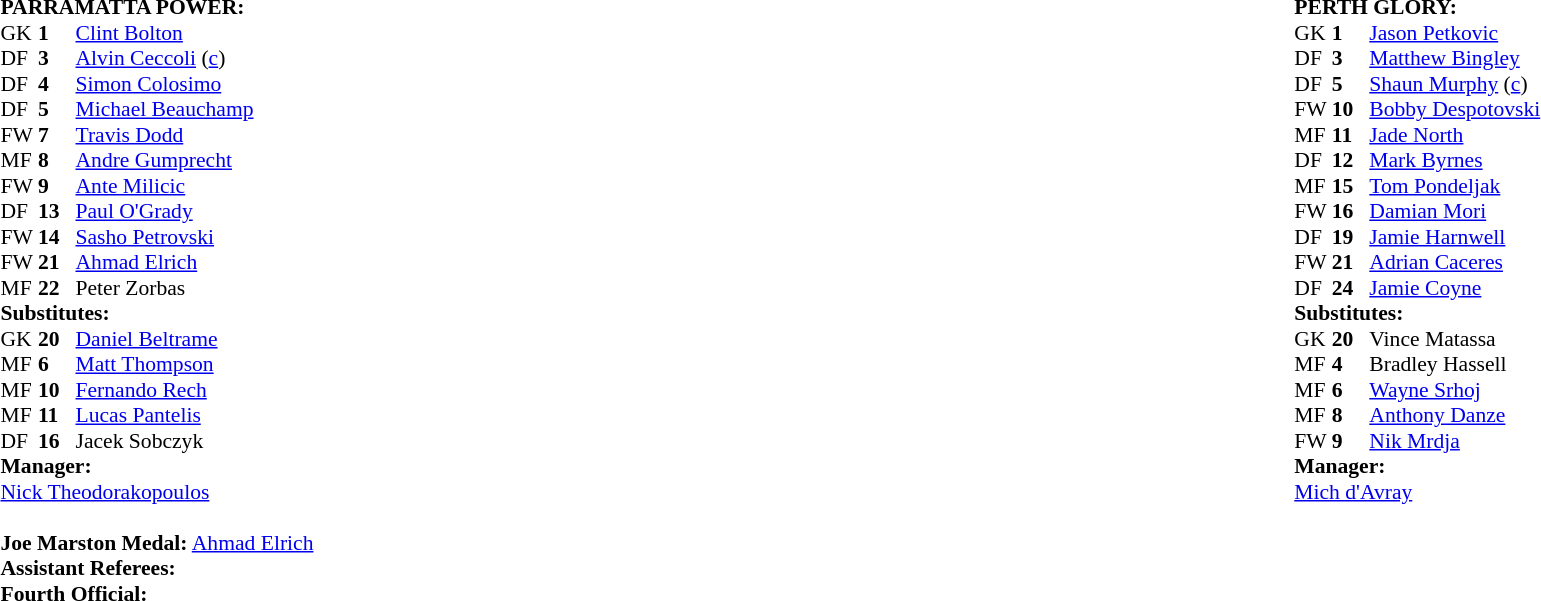<table width="100%">
<tr>
<td valign="top" width="50%"><br><table style="font-size: 90%" cellspacing="0" cellpadding="0">
<tr>
<td colspan="4"><strong>PARRAMATTA POWER:</strong></td>
</tr>
<tr>
<th width="25"></th>
<th width="25"></th>
</tr>
<tr>
<td>GK</td>
<td><strong>1</strong></td>
<td> <a href='#'>Clint Bolton</a></td>
</tr>
<tr>
<td>DF</td>
<td><strong>3</strong></td>
<td> <a href='#'>Alvin Ceccoli</a> (<a href='#'>c</a>)</td>
</tr>
<tr>
<td>DF</td>
<td><strong>4</strong></td>
<td> <a href='#'>Simon Colosimo</a></td>
</tr>
<tr>
<td>DF</td>
<td><strong>5</strong></td>
<td> <a href='#'>Michael Beauchamp</a></td>
</tr>
<tr>
<td>FW</td>
<td><strong>7</strong></td>
<td> <a href='#'>Travis Dodd</a></td>
</tr>
<tr>
<td>MF</td>
<td><strong>8</strong></td>
<td> <a href='#'>Andre Gumprecht</a></td>
<td></td>
<td></td>
</tr>
<tr>
<td>FW</td>
<td><strong>9</strong></td>
<td> <a href='#'>Ante Milicic</a></td>
<td></td>
<td></td>
</tr>
<tr>
<td>DF</td>
<td><strong>13</strong></td>
<td> <a href='#'>Paul O'Grady</a></td>
</tr>
<tr>
<td>FW</td>
<td><strong>14</strong></td>
<td> <a href='#'>Sasho Petrovski</a></td>
</tr>
<tr>
<td>FW</td>
<td><strong>21</strong></td>
<td> <a href='#'>Ahmad Elrich</a></td>
</tr>
<tr>
<td>MF</td>
<td><strong>22</strong></td>
<td> Peter Zorbas</td>
<td></td>
<td></td>
</tr>
<tr>
<td colspan=3><strong>Substitutes:</strong></td>
</tr>
<tr>
<td>GK</td>
<td><strong>20</strong></td>
<td> <a href='#'>Daniel Beltrame</a></td>
</tr>
<tr>
<td>MF</td>
<td><strong>6</strong></td>
<td> <a href='#'>Matt Thompson</a></td>
<td></td>
<td></td>
</tr>
<tr>
<td>MF</td>
<td><strong>10</strong></td>
<td> <a href='#'>Fernando Rech</a></td>
<td></td>
<td></td>
</tr>
<tr>
<td>MF</td>
<td><strong>11</strong></td>
<td> <a href='#'>Lucas Pantelis</a></td>
</tr>
<tr>
<td>DF</td>
<td><strong>16</strong></td>
<td> Jacek Sobczyk</td>
</tr>
<tr>
<td colspan=3><strong>Manager:</strong></td>
</tr>
<tr>
<td colspan=4> <a href='#'>Nick Theodorakopoulos</a><br><br><strong>Joe Marston Medal:</strong>  <a href='#'>Ahmad Elrich</a><br><strong>Assistant Referees:</strong>
<br><strong>Fourth Official:</strong></td>
</tr>
</table>
</td>
<td valign="top" width="50%"><br><table style="font-size: 90%" cellspacing="0" cellpadding="0" align=center>
<tr>
<td colspan="4"><strong>PERTH GLORY:</strong></td>
</tr>
<tr>
<th width=25></th>
<th width=25></th>
</tr>
<tr>
<td>GK</td>
<td><strong>1</strong></td>
<td> <a href='#'>Jason Petkovic</a></td>
</tr>
<tr>
<td>DF</td>
<td><strong>3</strong></td>
<td> <a href='#'>Matthew Bingley</a></td>
</tr>
<tr>
<td>DF</td>
<td><strong>5</strong></td>
<td> <a href='#'>Shaun Murphy</a> (<a href='#'>c</a>)</td>
</tr>
<tr>
<td>FW</td>
<td><strong>10</strong></td>
<td> <a href='#'>Bobby Despotovski</a></td>
<td></td>
<td></td>
<td></td>
</tr>
<tr>
<td>MF</td>
<td><strong>11</strong></td>
<td> <a href='#'>Jade North</a></td>
</tr>
<tr>
<td>DF</td>
<td><strong>12</strong></td>
<td> <a href='#'>Mark Byrnes</a></td>
<td></td>
<td></td>
<td></td>
</tr>
<tr>
<td>MF</td>
<td><strong>15</strong></td>
<td> <a href='#'>Tom Pondeljak</a></td>
</tr>
<tr>
<td>FW</td>
<td><strong>16</strong></td>
<td> <a href='#'>Damian Mori</a></td>
</tr>
<tr>
<td>DF</td>
<td><strong>19</strong></td>
<td> <a href='#'>Jamie Harnwell</a></td>
</tr>
<tr>
<td>FW</td>
<td><strong>21</strong></td>
<td> <a href='#'>Adrian Caceres</a></td>
</tr>
<tr>
<td>DF</td>
<td><strong>24</strong></td>
<td> <a href='#'>Jamie Coyne</a></td>
<td></td>
<td></td>
<td></td>
</tr>
<tr>
<td colspan=3><strong>Substitutes:</strong></td>
</tr>
<tr>
<td>GK</td>
<td><strong>20</strong></td>
<td> Vince Matassa</td>
</tr>
<tr>
<td>MF</td>
<td><strong>4</strong></td>
<td> Bradley Hassell</td>
<td></td>
<td></td>
<td></td>
</tr>
<tr>
<td>MF</td>
<td><strong>6</strong></td>
<td> <a href='#'>Wayne Srhoj</a></td>
</tr>
<tr>
<td>MF</td>
<td><strong>8</strong></td>
<td> <a href='#'>Anthony Danze</a></td>
</tr>
<tr>
<td>FW</td>
<td><strong>9</strong></td>
<td> <a href='#'>Nik Mrdja</a></td>
<td></td>
<td></td>
<td></td>
</tr>
<tr>
<td colspan=3><strong>Manager:</strong></td>
</tr>
<tr>
<td colspan=4> <a href='#'>Mich d'Avray</a></td>
</tr>
</table>
</td>
</tr>
</table>
